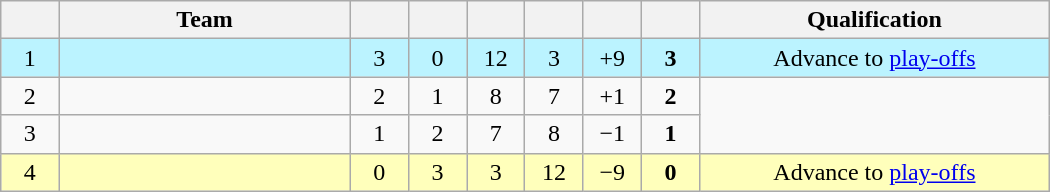<table class="wikitable" style="text-align:center" width="700">
<tr>
<th width="5%"></th>
<th width="25%">Team</th>
<th width="5%"></th>
<th width="5%"></th>
<th width="5%"></th>
<th width="5%"></th>
<th width="5%"></th>
<th width="5%"></th>
<th width="30%">Qualification</th>
</tr>
<tr bgcolor=#bbf3ff>
<td>1</td>
<td style="text-align:left"></td>
<td>3</td>
<td>0</td>
<td>12</td>
<td>3</td>
<td>+9</td>
<td><strong>3</strong></td>
<td>Advance to <a href='#'>play-offs</a></td>
</tr>
<tr>
<td>2</td>
<td style="text-align:left"></td>
<td>2</td>
<td>1</td>
<td>8</td>
<td>7</td>
<td>+1</td>
<td><strong>2</strong></td>
<td rowspan="2"></td>
</tr>
<tr>
<td>3</td>
<td style="text-align:left"></td>
<td>1</td>
<td>2</td>
<td>7</td>
<td>8</td>
<td>−1</td>
<td><strong>1</strong></td>
</tr>
<tr bgcolor=#ffffbb>
<td>4</td>
<td style="text-align:left"></td>
<td>0</td>
<td>3</td>
<td>3</td>
<td>12</td>
<td>−9</td>
<td><strong>0</strong></td>
<td>Advance to <a href='#'>play-offs</a></td>
</tr>
</table>
